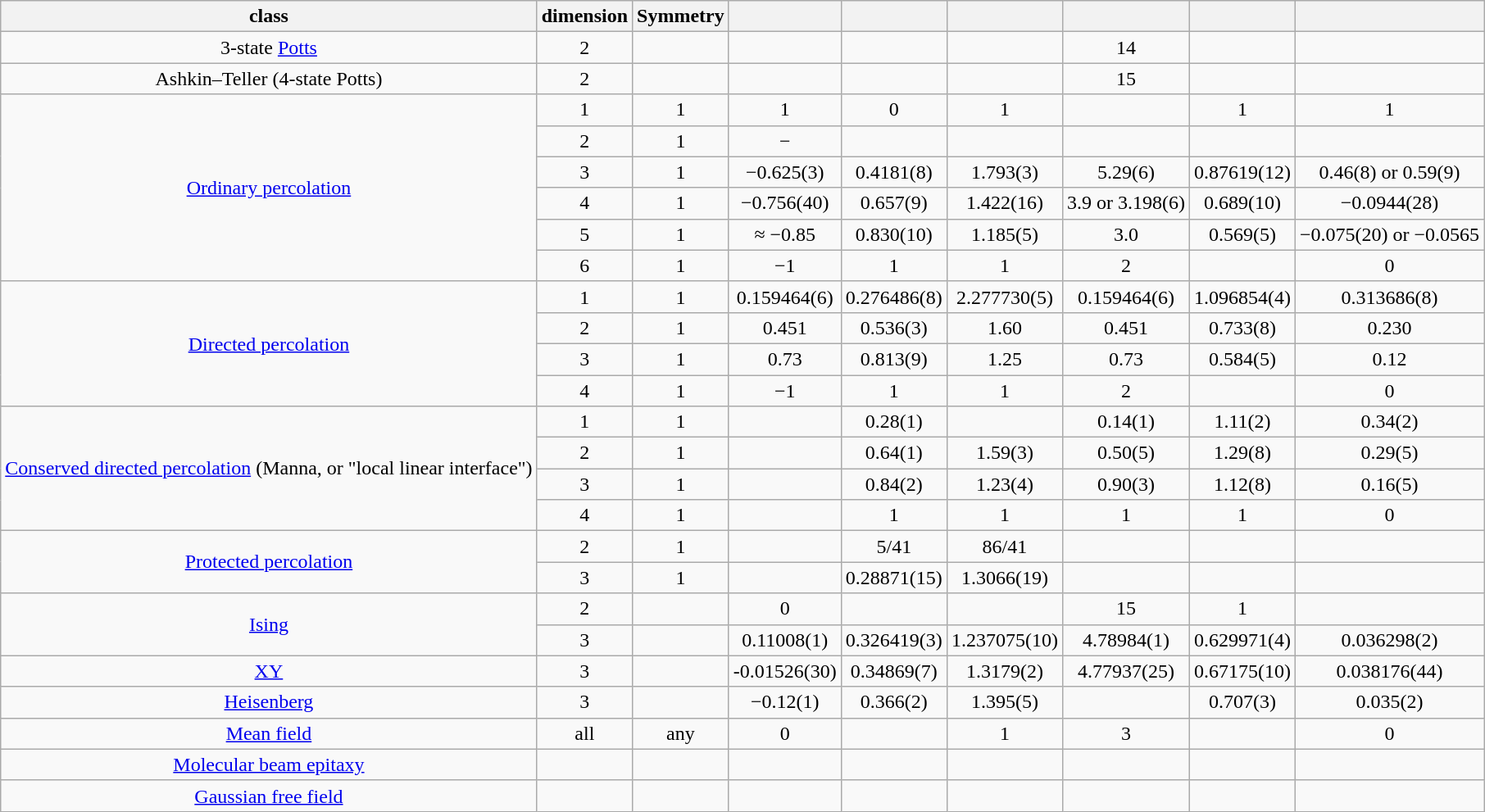<table class="wikitable">
<tr>
<th>class</th>
<th>dimension</th>
<th>Symmetry</th>
<th></th>
<th></th>
<th></th>
<th></th>
<th></th>
<th></th>
</tr>
<tr align="center">
<td>3-state <a href='#'>Potts</a></td>
<td>2</td>
<td></td>
<td></td>
<td></td>
<td></td>
<td>14</td>
<td></td>
<td></td>
</tr>
<tr align="center">
<td>Ashkin–Teller (4-state Potts)</td>
<td>2</td>
<td></td>
<td></td>
<td></td>
<td></td>
<td>15</td>
<td></td>
<td></td>
</tr>
<tr align="center">
<td rowspan="6"><a href='#'>Ordinary percolation</a></td>
<td>1</td>
<td>1</td>
<td>1</td>
<td>0</td>
<td>1</td>
<td></td>
<td>1</td>
<td>1</td>
</tr>
<tr align="center">
<td>2</td>
<td>1</td>
<td>−</td>
<td></td>
<td></td>
<td></td>
<td></td>
<td> </td>
</tr>
<tr align="center">
<td>3</td>
<td>1</td>
<td>−0.625(3)</td>
<td>0.4181(8)</td>
<td>1.793(3)</td>
<td>5.29(6)</td>
<td>0.87619(12)</td>
<td>0.46(8) or 0.59(9) </td>
</tr>
<tr align="center">
<td>4</td>
<td>1</td>
<td>−0.756(40)</td>
<td>0.657(9)</td>
<td>1.422(16)</td>
<td>3.9 or 3.198(6)</td>
<td>0.689(10)</td>
<td>−0.0944(28) </td>
</tr>
<tr align="center">
<td>5</td>
<td>1</td>
<td>≈ −0.85</td>
<td>0.830(10)</td>
<td>1.185(5)</td>
<td>3.0</td>
<td>0.569(5)</td>
<td>−0.075(20) or −0.0565 </td>
</tr>
<tr align="center">
<td>6</td>
<td>1</td>
<td>−1</td>
<td>1</td>
<td>1</td>
<td>2</td>
<td></td>
<td>0 </td>
</tr>
<tr align="center">
<td rowspan="4"><a href='#'>Directed percolation</a></td>
<td>1</td>
<td>1</td>
<td>0.159464(6)</td>
<td>0.276486(8)</td>
<td>2.277730(5)</td>
<td>0.159464(6)</td>
<td>1.096854(4)</td>
<td>0.313686(8)</td>
</tr>
<tr align="center">
<td>2</td>
<td>1</td>
<td>0.451</td>
<td>0.536(3)</td>
<td>1.60</td>
<td>0.451</td>
<td>0.733(8)</td>
<td>0.230 </td>
</tr>
<tr align="center">
<td>3</td>
<td>1</td>
<td>0.73</td>
<td>0.813(9)</td>
<td>1.25</td>
<td>0.73</td>
<td>0.584(5)</td>
<td>0.12 </td>
</tr>
<tr align="center">
<td>4</td>
<td>1</td>
<td>−1</td>
<td>1</td>
<td>1</td>
<td>2</td>
<td></td>
<td>0 </td>
</tr>
<tr align="center">
<td rowspan="4"><a href='#'>Conserved directed percolation</a> (Manna, or "local linear interface")</td>
<td>1</td>
<td>1</td>
<td></td>
<td>0.28(1)</td>
<td></td>
<td>0.14(1)</td>
<td>1.11(2)</td>
<td>0.34(2) </td>
</tr>
<tr align="center">
<td>2</td>
<td>1</td>
<td></td>
<td>0.64(1)</td>
<td>1.59(3)</td>
<td>0.50(5)</td>
<td>1.29(8)</td>
<td>0.29(5) </td>
</tr>
<tr align="center">
<td>3</td>
<td>1</td>
<td></td>
<td>0.84(2)</td>
<td>1.23(4)</td>
<td>0.90(3)</td>
<td>1.12(8)</td>
<td>0.16(5) </td>
</tr>
<tr align="center">
<td>4</td>
<td>1</td>
<td></td>
<td>1</td>
<td>1</td>
<td>1</td>
<td>1</td>
<td>0 </td>
</tr>
<tr align="center">
<td rowspan="2"><a href='#'>Protected percolation</a></td>
<td>2</td>
<td>1</td>
<td></td>
<td>5/41</td>
<td>86/41</td>
<td></td>
<td></td>
<td></td>
</tr>
<tr align="center">
<td>3</td>
<td>1</td>
<td></td>
<td>0.28871(15)</td>
<td>1.3066(19)</td>
<td></td>
<td></td>
<td></td>
</tr>
<tr align="center">
<td rowspan="2"><a href='#'>Ising</a></td>
<td>2</td>
<td></td>
<td>0</td>
<td></td>
<td></td>
<td>15</td>
<td>1</td>
<td></td>
</tr>
<tr align="center">
<td>3</td>
<td></td>
<td>0.11008(1)</td>
<td>0.326419(3)</td>
<td>1.237075(10)</td>
<td>4.78984(1)</td>
<td>0.629971(4)</td>
<td>0.036298(2)</td>
</tr>
<tr align="center">
<td><a href='#'>XY</a></td>
<td>3</td>
<td></td>
<td>-0.01526(30)</td>
<td>0.34869(7)</td>
<td>1.3179(2)</td>
<td>4.77937(25)</td>
<td>0.67175(10)</td>
<td>0.038176(44)</td>
</tr>
<tr align="center">
<td><a href='#'>Heisenberg</a></td>
<td>3</td>
<td></td>
<td>−0.12(1)</td>
<td>0.366(2)</td>
<td>1.395(5)</td>
<td></td>
<td>0.707(3)</td>
<td>0.035(2)</td>
</tr>
<tr align="center">
<td><a href='#'>Mean field</a></td>
<td>all</td>
<td>any</td>
<td>0</td>
<td></td>
<td>1</td>
<td>3</td>
<td></td>
<td>0</td>
</tr>
<tr align="center">
<td><a href='#'>Molecular beam epitaxy</a></td>
<td></td>
<td></td>
<td></td>
<td></td>
<td></td>
<td></td>
<td></td>
<td></td>
</tr>
<tr align="center">
<td><a href='#'>Gaussian free field</a></td>
<td></td>
<td></td>
<td></td>
<td></td>
<td></td>
<td></td>
<td></td>
<td></td>
</tr>
</table>
